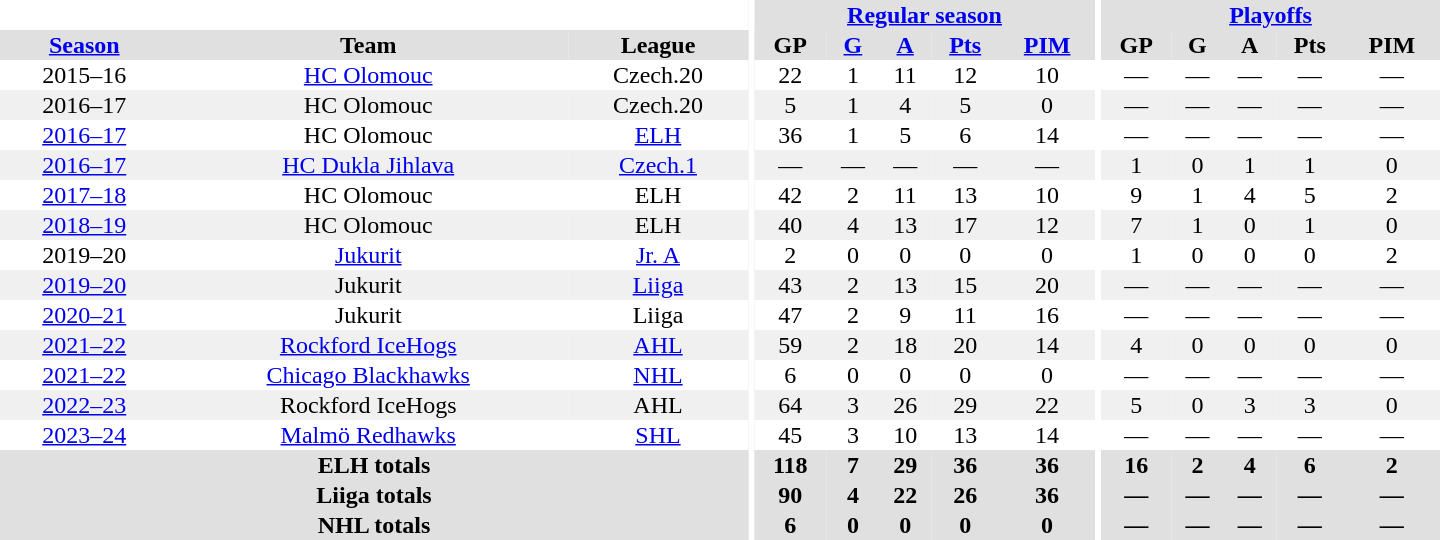<table border="0" cellpadding="1" cellspacing="0" style="text-align:center; width:60em">
<tr bgcolor="#e0e0e0">
<th colspan="3" bgcolor="#ffffff"></th>
<th rowspan="92" bgcolor="#ffffff"></th>
<th colspan="5"><a href='#'>Regular season</a></th>
<th rowspan="92" bgcolor="#ffffff"></th>
<th colspan="5"><a href='#'>Playoffs</a></th>
</tr>
<tr bgcolor="#e0e0e0">
<th><a href='#'>Season</a></th>
<th>Team</th>
<th>League</th>
<th>GP</th>
<th><a href='#'>G</a></th>
<th><a href='#'>A</a></th>
<th><a href='#'>Pts</a></th>
<th><a href='#'>PIM</a></th>
<th>GP</th>
<th>G</th>
<th>A</th>
<th>Pts</th>
<th>PIM</th>
</tr>
<tr>
<td>2015–16</td>
<td><a href='#'>HC Olomouc</a></td>
<td>Czech.20</td>
<td>22</td>
<td>1</td>
<td>11</td>
<td>12</td>
<td>10</td>
<td>—</td>
<td>—</td>
<td>—</td>
<td>—</td>
<td>—</td>
</tr>
<tr bgcolor="#f0f0f0">
<td>2016–17</td>
<td>HC Olomouc</td>
<td>Czech.20</td>
<td>5</td>
<td>1</td>
<td>4</td>
<td>5</td>
<td>0</td>
<td>—</td>
<td>—</td>
<td>—</td>
<td>—</td>
<td>—</td>
</tr>
<tr>
<td><a href='#'>2016–17</a></td>
<td>HC Olomouc</td>
<td><a href='#'>ELH</a></td>
<td>36</td>
<td>1</td>
<td>5</td>
<td>6</td>
<td>14</td>
<td>—</td>
<td>—</td>
<td>—</td>
<td>—</td>
<td>—</td>
</tr>
<tr bgcolor="#f0f0f0">
<td><a href='#'>2016–17</a></td>
<td><a href='#'>HC Dukla Jihlava</a></td>
<td><a href='#'>Czech.1</a></td>
<td>—</td>
<td>—</td>
<td>—</td>
<td>—</td>
<td>—</td>
<td>1</td>
<td>0</td>
<td>1</td>
<td>1</td>
<td>0</td>
</tr>
<tr>
<td><a href='#'>2017–18</a></td>
<td>HC Olomouc</td>
<td>ELH</td>
<td>42</td>
<td>2</td>
<td>11</td>
<td>13</td>
<td>10</td>
<td>9</td>
<td>1</td>
<td>4</td>
<td>5</td>
<td>2</td>
</tr>
<tr bgcolor="#f0f0f0">
<td><a href='#'>2018–19</a></td>
<td>HC Olomouc</td>
<td>ELH</td>
<td>40</td>
<td>4</td>
<td>13</td>
<td>17</td>
<td>12</td>
<td>7</td>
<td>1</td>
<td>0</td>
<td>1</td>
<td>0</td>
</tr>
<tr>
<td>2019–20</td>
<td><a href='#'>Jukurit</a></td>
<td><a href='#'>Jr. A</a></td>
<td>2</td>
<td>0</td>
<td>0</td>
<td>0</td>
<td>0</td>
<td>1</td>
<td>0</td>
<td>0</td>
<td>0</td>
<td>2</td>
</tr>
<tr bgcolor="#f0f0f0">
<td><a href='#'>2019–20</a></td>
<td>Jukurit</td>
<td><a href='#'>Liiga</a></td>
<td>43</td>
<td>2</td>
<td>13</td>
<td>15</td>
<td>20</td>
<td>—</td>
<td>—</td>
<td>—</td>
<td>—</td>
<td>—</td>
</tr>
<tr>
<td><a href='#'>2020–21</a></td>
<td>Jukurit</td>
<td>Liiga</td>
<td>47</td>
<td>2</td>
<td>9</td>
<td>11</td>
<td>16</td>
<td>—</td>
<td>—</td>
<td>—</td>
<td>—</td>
<td>—</td>
</tr>
<tr bgcolor="#f0f0f0">
<td><a href='#'>2021–22</a></td>
<td><a href='#'>Rockford IceHogs</a></td>
<td><a href='#'>AHL</a></td>
<td>59</td>
<td>2</td>
<td>18</td>
<td>20</td>
<td>14</td>
<td>4</td>
<td>0</td>
<td>0</td>
<td>0</td>
<td>0</td>
</tr>
<tr>
<td><a href='#'>2021–22</a></td>
<td><a href='#'>Chicago Blackhawks</a></td>
<td><a href='#'>NHL</a></td>
<td>6</td>
<td>0</td>
<td>0</td>
<td>0</td>
<td>0</td>
<td>—</td>
<td>—</td>
<td>—</td>
<td>—</td>
<td>—</td>
</tr>
<tr bgcolor="#f0f0f0">
<td><a href='#'>2022–23</a></td>
<td>Rockford IceHogs</td>
<td>AHL</td>
<td>64</td>
<td>3</td>
<td>26</td>
<td>29</td>
<td>22</td>
<td>5</td>
<td>0</td>
<td>3</td>
<td>3</td>
<td>0</td>
</tr>
<tr>
<td><a href='#'>2023–24</a></td>
<td><a href='#'>Malmö Redhawks</a></td>
<td><a href='#'>SHL</a></td>
<td>45</td>
<td>3</td>
<td>10</td>
<td>13</td>
<td>14</td>
<td>—</td>
<td>—</td>
<td>—</td>
<td>—</td>
<td>—</td>
</tr>
<tr bgcolor="#e0e0e0">
<th colspan="3">ELH totals</th>
<th>118</th>
<th>7</th>
<th>29</th>
<th>36</th>
<th>36</th>
<th>16</th>
<th>2</th>
<th>4</th>
<th>6</th>
<th>2</th>
</tr>
<tr bgcolor="#e0e0e0">
<th colspan="3">Liiga totals</th>
<th>90</th>
<th>4</th>
<th>22</th>
<th>26</th>
<th>36</th>
<th>—</th>
<th>—</th>
<th>—</th>
<th>—</th>
<th>—</th>
</tr>
<tr bgcolor="#e0e0e0">
<th colspan="3">NHL totals</th>
<th>6</th>
<th>0</th>
<th>0</th>
<th>0</th>
<th>0</th>
<th>—</th>
<th>—</th>
<th>—</th>
<th>—</th>
<th>—</th>
</tr>
</table>
